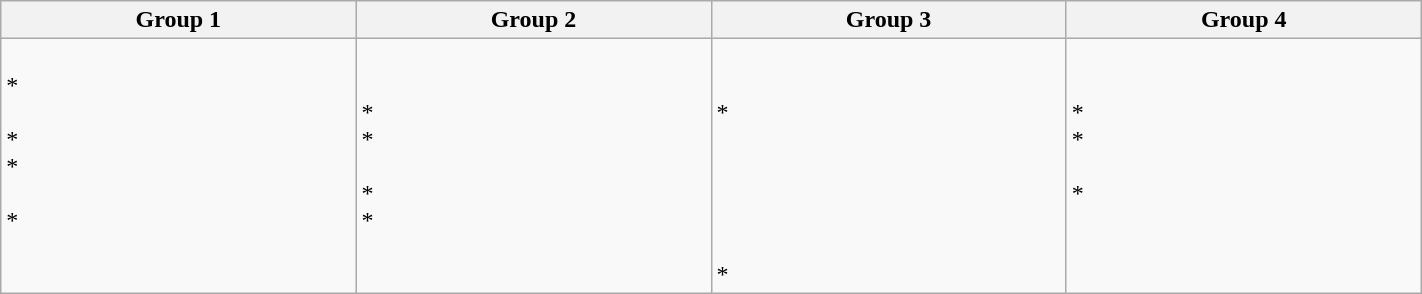<table class="wikitable" width=75%>
<tr>
<th width=25%>Group 1</th>
<th width=25%>Group 2</th>
<th width=25%>Group 3</th>
<th width=25%>Group 4</th>
</tr>
<tr>
<td valign=top><br><s></s>*<br>
<br>
<s></s>*<br>
<s></s>*<br>
<br>
<s></s>*</td>
<td valign=top><br><br>
<s></s>*<br>
<s></s>*<br>
<br>
<s></s>*<br>
<s></s>*<br>
<br>
</td>
<td valign=top><br><br>
<s></s>*<br>
<br>
<br>
<br>
<br>
<br>
<s></s>*</td>
<td valign=top><br><br>
<s></s>*<br>
<s></s>*<br>
<br>
<s></s>*<br>
<br>
<br>
</td>
</tr>
</table>
